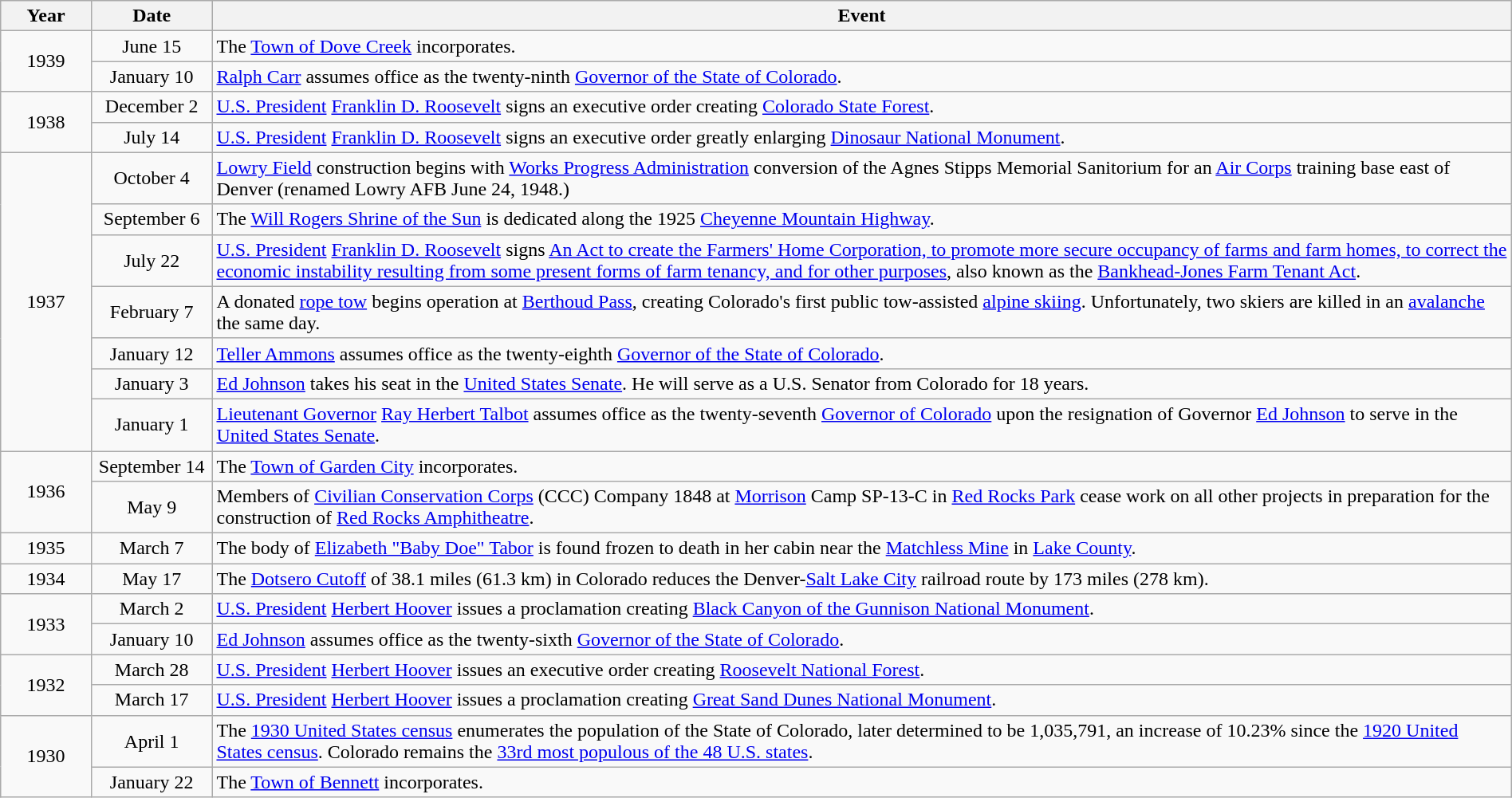<table class="wikitable" style="width:100%;">
<tr>
<th style="width:6%">Year</th>
<th style="width:8%">Date</th>
<th style="width:86%">Event</th>
</tr>
<tr>
<td align=center rowspan=2>1939</td>
<td align=center>June 15</td>
<td>The <a href='#'>Town of Dove Creek</a> incorporates.</td>
</tr>
<tr>
<td align=center>January 10</td>
<td><a href='#'>Ralph Carr</a> assumes office as the twenty-ninth <a href='#'>Governor of the State of Colorado</a>.</td>
</tr>
<tr>
<td align=center rowspan=2>1938</td>
<td align=center>December 2</td>
<td><a href='#'>U.S. President</a> <a href='#'>Franklin D. Roosevelt</a> signs an executive order creating <a href='#'>Colorado State Forest</a>.</td>
</tr>
<tr>
<td align=center>July 14</td>
<td><a href='#'>U.S. President</a> <a href='#'>Franklin D. Roosevelt</a> signs an executive order greatly enlarging <a href='#'>Dinosaur National Monument</a>.</td>
</tr>
<tr>
<td align=center rowspan=7>1937</td>
<td align=center>October 4</td>
<td><a href='#'>Lowry Field</a> construction begins with <a href='#'>Works Progress Administration</a> conversion of the Agnes Stipps Memorial Sanitorium for an <a href='#'>Air Corps</a> training base east of Denver (renamed Lowry AFB June 24, 1948.)</td>
</tr>
<tr>
<td align=center>September 6</td>
<td>The <a href='#'>Will Rogers Shrine of the Sun</a> is dedicated along the 1925 <a href='#'>Cheyenne Mountain Highway</a>.</td>
</tr>
<tr>
<td align=center>July 22</td>
<td><a href='#'>U.S. President</a> <a href='#'>Franklin D. Roosevelt</a> signs <a href='#'>An Act to create the Farmers' Home Corporation, to promote more secure occupancy of farms and farm homes, to correct the economic instability resulting from some present forms of farm tenancy, and for other purposes</a>, also known as the <a href='#'>Bankhead-Jones Farm Tenant Act</a>.</td>
</tr>
<tr>
<td align=center>February 7</td>
<td>A donated <a href='#'>rope tow</a> begins operation at <a href='#'>Berthoud Pass</a>, creating Colorado's first public tow-assisted <a href='#'>alpine skiing</a>. Unfortunately, two skiers are killed in an <a href='#'>avalanche</a> the same day.</td>
</tr>
<tr>
<td align=center>January 12</td>
<td><a href='#'>Teller Ammons</a> assumes office as the twenty-eighth <a href='#'>Governor of the State of Colorado</a>.</td>
</tr>
<tr>
<td align=center>January 3</td>
<td><a href='#'>Ed Johnson</a> takes his seat in the <a href='#'>United States Senate</a>. He will serve as a U.S. Senator from Colorado for 18 years.</td>
</tr>
<tr>
<td align=center>January 1</td>
<td><a href='#'>Lieutenant Governor</a> <a href='#'>Ray Herbert Talbot</a> assumes office as the twenty-seventh <a href='#'>Governor of Colorado</a> upon the resignation of Governor <a href='#'>Ed Johnson</a> to serve in the <a href='#'>United States Senate</a>.</td>
</tr>
<tr>
<td align=center rowspan=2>1936</td>
<td align=center>September 14</td>
<td>The <a href='#'>Town of Garden City</a> incorporates.</td>
</tr>
<tr>
<td align=center>May 9</td>
<td>Members of <a href='#'>Civilian Conservation Corps</a> (CCC) Company 1848 at <a href='#'>Morrison</a> Camp SP-13-C in <a href='#'>Red Rocks Park</a> cease work on all other projects in preparation for the construction of <a href='#'>Red Rocks Amphitheatre</a>.</td>
</tr>
<tr>
<td align=center rowspan=1>1935</td>
<td align=center>March 7</td>
<td>The body of <a href='#'>Elizabeth "Baby Doe" Tabor</a> is found frozen to death in her cabin near the <a href='#'>Matchless Mine</a> in <a href='#'>Lake County</a>.</td>
</tr>
<tr>
<td align=center rowspan=1>1934</td>
<td align=center>May 17</td>
<td>The <a href='#'>Dotsero Cutoff</a> of 38.1 miles (61.3 km) in Colorado reduces the Denver-<a href='#'>Salt Lake City</a> railroad route by 173 miles (278 km).</td>
</tr>
<tr>
<td align=center rowspan=2>1933</td>
<td align=center>March 2</td>
<td><a href='#'>U.S. President</a> <a href='#'>Herbert Hoover</a> issues a proclamation creating <a href='#'>Black Canyon of the Gunnison National Monument</a>.</td>
</tr>
<tr>
<td align=center>January 10</td>
<td><a href='#'>Ed Johnson</a> assumes office as the twenty-sixth <a href='#'>Governor of the State of Colorado</a>.</td>
</tr>
<tr>
<td align=center rowspan=2>1932</td>
<td align=center>March 28</td>
<td><a href='#'>U.S. President</a> <a href='#'>Herbert Hoover</a> issues an executive order creating <a href='#'>Roosevelt National Forest</a>.</td>
</tr>
<tr>
<td align=center>March 17</td>
<td><a href='#'>U.S. President</a> <a href='#'>Herbert Hoover</a> issues a proclamation creating <a href='#'>Great Sand Dunes National Monument</a>.</td>
</tr>
<tr>
<td align=center rowspan=2>1930</td>
<td align=center>April 1</td>
<td>The <a href='#'>1930 United States census</a> enumerates the population of the State of Colorado, later determined to be 1,035,791, an increase of 10.23% since the <a href='#'>1920 United States census</a>. Colorado remains the <a href='#'>33rd most populous of the 48 U.S. states</a>.</td>
</tr>
<tr>
<td align=center>January 22</td>
<td>The <a href='#'>Town of Bennett</a> incorporates.</td>
</tr>
</table>
